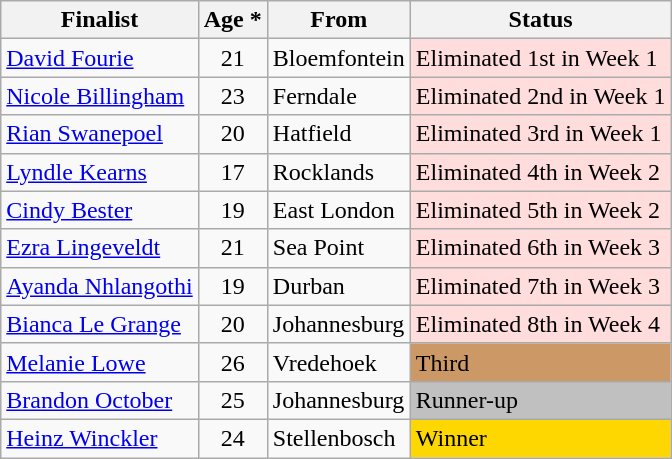<table class="wikitable">
<tr>
<th>Finalist</th>
<th>Age *</th>
<th>From</th>
<th>Status</th>
</tr>
<tr>
<td><a href='#'>David Fourie</a></td>
<td align="center">21</td>
<td>Bloemfontein</td>
<td style="background:#ffdddd;">Eliminated 1st in Week 1</td>
</tr>
<tr>
<td><a href='#'>Nicole Billingham</a></td>
<td align="center">23</td>
<td>Ferndale</td>
<td style="background:#ffdddd;">Eliminated 2nd in Week 1</td>
</tr>
<tr>
<td><a href='#'>Rian Swanepoel</a></td>
<td align="center">20</td>
<td>Hatfield</td>
<td style="background:#ffdddd;">Eliminated 3rd in Week 1</td>
</tr>
<tr>
<td><a href='#'>Lyndle Kearns</a></td>
<td align="center">17</td>
<td>Rocklands</td>
<td style="background:#ffdddd;">Eliminated 4th in Week 2</td>
</tr>
<tr>
<td><a href='#'>Cindy Bester</a></td>
<td align="center">19</td>
<td>East London</td>
<td style="background:#ffdddd;">Eliminated 5th in Week 2</td>
</tr>
<tr>
<td><a href='#'>Ezra Lingeveldt</a></td>
<td align="center">21</td>
<td>Sea Point</td>
<td style="background:#ffdddd;">Eliminated 6th in Week 3</td>
</tr>
<tr>
<td><a href='#'>Ayanda Nhlangothi</a></td>
<td align="center">19</td>
<td>Durban</td>
<td style="background:#ffdddd;">Eliminated 7th in Week 3</td>
</tr>
<tr>
<td><a href='#'>Bianca Le Grange</a></td>
<td align="center">20</td>
<td>Johannesburg</td>
<td style="background:#ffdddd;">Eliminated 8th in Week 4</td>
</tr>
<tr>
<td><a href='#'>Melanie Lowe</a></td>
<td align="center">26</td>
<td>Vredehoek</td>
<td style="background:#c96;">Third</td>
</tr>
<tr>
<td><a href='#'>Brandon October</a></td>
<td align="center">25</td>
<td>Johannesburg</td>
<td style="background:silver">Runner-up</td>
</tr>
<tr>
<td><a href='#'>Heinz Winckler</a></td>
<td align="center">24</td>
<td>Stellenbosch</td>
<td style="background:gold">Winner</td>
</tr>
</table>
